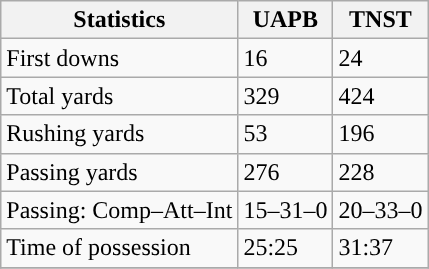<table class="wikitable" style="float: left;">
<tr>
<th>Statistics</th>
<th>UAPB</th>
<th>TNST</th>
</tr>
<tr>
<td>First downs</td>
<td>16</td>
<td>24</td>
</tr>
<tr>
<td>Total yards</td>
<td>329</td>
<td>424</td>
</tr>
<tr>
<td>Rushing yards</td>
<td>53</td>
<td>196</td>
</tr>
<tr>
<td>Passing yards</td>
<td>276</td>
<td>228</td>
</tr>
<tr>
<td>Passing: Comp–Att–Int</td>
<td>15–31–0</td>
<td>20–33–0</td>
</tr>
<tr>
<td>Time of possession</td>
<td>25:25</td>
<td>31:37</td>
</tr>
<tr>
</tr>
</table>
